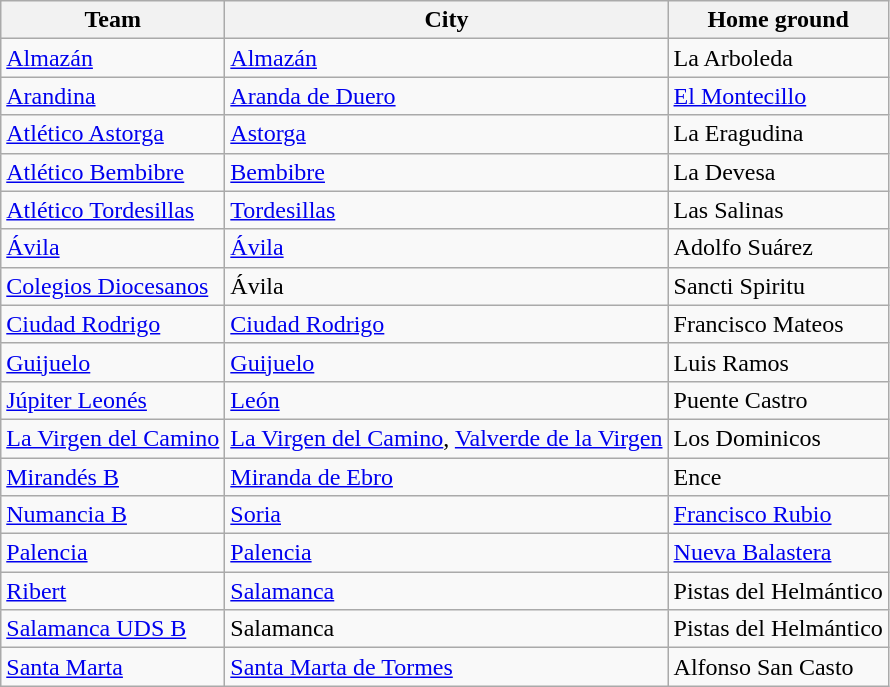<table class="wikitable sortable">
<tr>
<th>Team</th>
<th>City</th>
<th>Home ground</th>
</tr>
<tr>
<td><a href='#'>Almazán</a></td>
<td><a href='#'>Almazán</a></td>
<td>La Arboleda</td>
</tr>
<tr>
<td><a href='#'>Arandina</a></td>
<td><a href='#'>Aranda de Duero</a></td>
<td><a href='#'>El Montecillo</a></td>
</tr>
<tr>
<td><a href='#'>Atlético Astorga</a></td>
<td><a href='#'>Astorga</a></td>
<td>La Eragudina</td>
</tr>
<tr>
<td><a href='#'>Atlético Bembibre</a></td>
<td><a href='#'>Bembibre</a></td>
<td>La Devesa</td>
</tr>
<tr>
<td><a href='#'>Atlético Tordesillas</a></td>
<td><a href='#'>Tordesillas</a></td>
<td>Las Salinas</td>
</tr>
<tr>
<td><a href='#'>Ávila</a></td>
<td><a href='#'>Ávila</a></td>
<td>Adolfo Suárez</td>
</tr>
<tr>
<td><a href='#'>Colegios Diocesanos</a></td>
<td>Ávila</td>
<td>Sancti Spiritu</td>
</tr>
<tr>
<td><a href='#'>Ciudad Rodrigo</a></td>
<td><a href='#'>Ciudad Rodrigo</a></td>
<td>Francisco Mateos</td>
</tr>
<tr>
<td><a href='#'>Guijuelo</a></td>
<td><a href='#'>Guijuelo</a></td>
<td>Luis Ramos</td>
</tr>
<tr>
<td><a href='#'>Júpiter Leonés</a></td>
<td><a href='#'>León</a></td>
<td>Puente Castro</td>
</tr>
<tr>
<td><a href='#'>La Virgen del Camino</a></td>
<td><a href='#'>La Virgen del Camino</a>, <a href='#'>Valverde de la Virgen</a></td>
<td>Los Dominicos</td>
</tr>
<tr>
<td><a href='#'>Mirandés B</a></td>
<td><a href='#'>Miranda de Ebro</a></td>
<td>Ence</td>
</tr>
<tr>
<td><a href='#'>Numancia B</a></td>
<td><a href='#'>Soria</a></td>
<td><a href='#'>Francisco Rubio</a></td>
</tr>
<tr>
<td><a href='#'>Palencia</a></td>
<td><a href='#'>Palencia</a></td>
<td><a href='#'>Nueva Balastera</a></td>
</tr>
<tr>
<td><a href='#'>Ribert</a></td>
<td><a href='#'>Salamanca</a></td>
<td>Pistas del Helmántico</td>
</tr>
<tr>
<td><a href='#'>Salamanca UDS B</a></td>
<td>Salamanca</td>
<td>Pistas del Helmántico</td>
</tr>
<tr>
<td><a href='#'>Santa Marta</a></td>
<td><a href='#'>Santa Marta de Tormes</a></td>
<td>Alfonso San Casto</td>
</tr>
</table>
